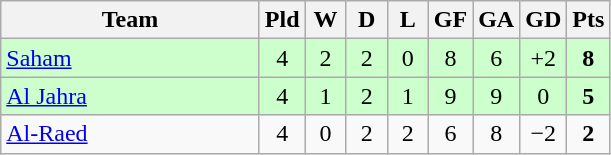<table class="wikitable" style="text-align:center;">
<tr>
<th width=165>Team</th>
<th width=20>Pld</th>
<th width=20>W</th>
<th width=20>D</th>
<th width=20>L</th>
<th width=20>GF</th>
<th width=20>GA</th>
<th width=20>GD</th>
<th width=20>Pts</th>
</tr>
<tr bgcolor=ccffcc>
<td style="text-align:left;"> <a href='#'>Saham</a></td>
<td>4</td>
<td>2</td>
<td>2</td>
<td>0</td>
<td>8</td>
<td>6</td>
<td>+2</td>
<td><strong>8</strong></td>
</tr>
<tr bgcolor=ccffcc>
<td style="text-align:left;"> <a href='#'>Al Jahra</a></td>
<td>4</td>
<td>1</td>
<td>2</td>
<td>1</td>
<td>9</td>
<td>9</td>
<td>0</td>
<td><strong>5</strong></td>
</tr>
<tr>
<td style="text-align:left;"> <a href='#'>Al-Raed</a></td>
<td>4</td>
<td>0</td>
<td>2</td>
<td>2</td>
<td>6</td>
<td>8</td>
<td>−2</td>
<td><strong>2</strong></td>
</tr>
</table>
